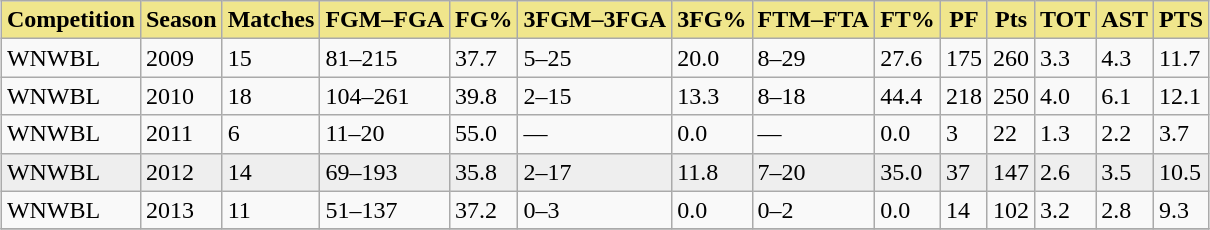<table class="wikitable" style="margin:1em auto;">
<tr style="background: khaki">
<td align=center><strong>Competition</strong></td>
<td align=center><strong>Season</strong></td>
<td align=center><strong>Matches</strong></td>
<td align=center><strong>FGM–FGA</strong></td>
<td align=center><strong>FG%</strong></td>
<td align=center><strong>3FGM–3FGA</strong></td>
<td align=center><strong>3FG%</strong></td>
<td align=center><strong>FTM–FTA</strong></td>
<td align=center><strong>FT%</strong></td>
<td align=center><strong>PF</strong></td>
<td align=center><strong>Pts</strong></td>
<td align=center><strong>TOT</strong></td>
<td align=center><strong>AST</strong></td>
<td align=center><strong>PTS</strong></td>
</tr>
<tr>
<td>WNWBL</td>
<td>2009</td>
<td>15</td>
<td>81–215</td>
<td>37.7</td>
<td>5–25</td>
<td>20.0</td>
<td>8–29</td>
<td>27.6</td>
<td>175</td>
<td>260</td>
<td>3.3</td>
<td>4.3</td>
<td>11.7</td>
</tr>
<tr>
<td>WNWBL</td>
<td>2010</td>
<td>18</td>
<td>104–261</td>
<td>39.8</td>
<td>2–15</td>
<td>13.3</td>
<td>8–18</td>
<td>44.4</td>
<td>218</td>
<td>250</td>
<td>4.0</td>
<td>6.1</td>
<td>12.1</td>
</tr>
<tr>
<td>WNWBL</td>
<td>2011</td>
<td>6</td>
<td>11–20</td>
<td>55.0</td>
<td>—</td>
<td>0.0</td>
<td>—</td>
<td>0.0</td>
<td>3</td>
<td>22</td>
<td>1.3</td>
<td>2.2</td>
<td>3.7</td>
</tr>
<tr style="background: #eeeeee;">
<td>WNWBL</td>
<td>2012</td>
<td>14</td>
<td>69–193</td>
<td>35.8</td>
<td>2–17</td>
<td>11.8</td>
<td>7–20</td>
<td>35.0</td>
<td>37</td>
<td>147</td>
<td>2.6</td>
<td>3.5</td>
<td>10.5</td>
</tr>
<tr>
<td>WNWBL</td>
<td>2013</td>
<td>11</td>
<td>51–137</td>
<td>37.2</td>
<td>0–3</td>
<td>0.0</td>
<td>0–2</td>
<td>0.0</td>
<td>14</td>
<td>102</td>
<td>3.2</td>
<td>2.8</td>
<td>9.3</td>
</tr>
<tr style="background: #eeeeee;">
</tr>
</table>
